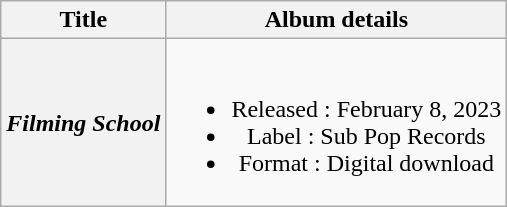<table class="wikitable plainrowheaders" style="text-align:center;">
<tr>
<th>Title</th>
<th>Album details</th>
</tr>
<tr>
<th scope="row"><em>Filming School</em></th>
<td><br><ul><li>Released : February 8, 2023</li><li>Label : Sub Pop Records</li><li>Format : Digital download</li></ul></td>
</tr>
</table>
